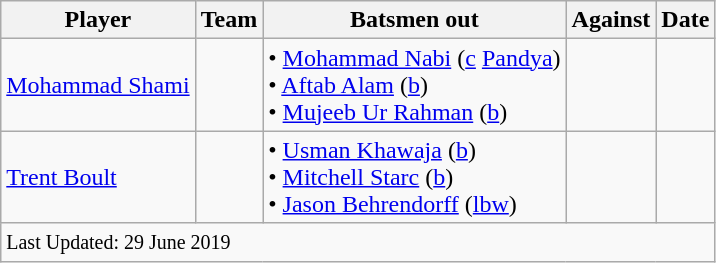<table class="wikitable sortable" style="text-align:left">
<tr>
<th class="unsortable">Player</th>
<th>Team</th>
<th>Batsmen out</th>
<th>Against</th>
<th class="unsortable">Date</th>
</tr>
<tr>
<td style="text-align:left"><a href='#'>Mohammad Shami</a></td>
<td style="text-align:left"></td>
<td style="text-align:left">• <a href='#'>Mohammad Nabi</a> (<a href='#'>c</a> <a href='#'>Pandya</a>)<br> • <a href='#'>Aftab Alam</a> (<a href='#'>b</a>)<br> • <a href='#'>Mujeeb Ur Rahman</a> (<a href='#'>b</a>)</td>
<td style="text-align:left"></td>
<td></td>
</tr>
<tr>
<td style="text-align:left"><a href='#'>Trent Boult</a></td>
<td style="text-align:left"></td>
<td style="text-align:left">• <a href='#'>Usman Khawaja</a> (<a href='#'>b</a>)<br> • <a href='#'>Mitchell Starc</a> (<a href='#'>b</a>)<br> • <a href='#'>Jason Behrendorff</a> (<a href='#'>lbw</a>)</td>
<td style="text-align:left"></td>
<td></td>
</tr>
<tr>
<td colspan="5"><small>Last Updated: 29 June 2019</small></td>
</tr>
</table>
